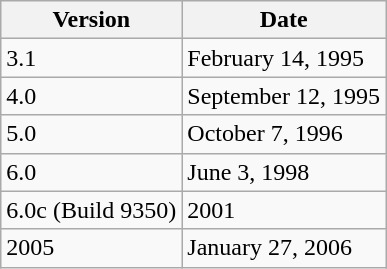<table class="wikitable">
<tr>
<th>Version</th>
<th>Date</th>
</tr>
<tr>
<td>3.1</td>
<td>February 14, 1995</td>
</tr>
<tr>
<td>4.0</td>
<td>September 12, 1995</td>
</tr>
<tr>
<td>5.0</td>
<td>October 7, 1996</td>
</tr>
<tr>
<td>6.0</td>
<td>June 3, 1998 </td>
</tr>
<tr>
<td>6.0c (Build 9350)</td>
<td>2001</td>
</tr>
<tr>
<td>2005</td>
<td>January 27, 2006 </td>
</tr>
</table>
